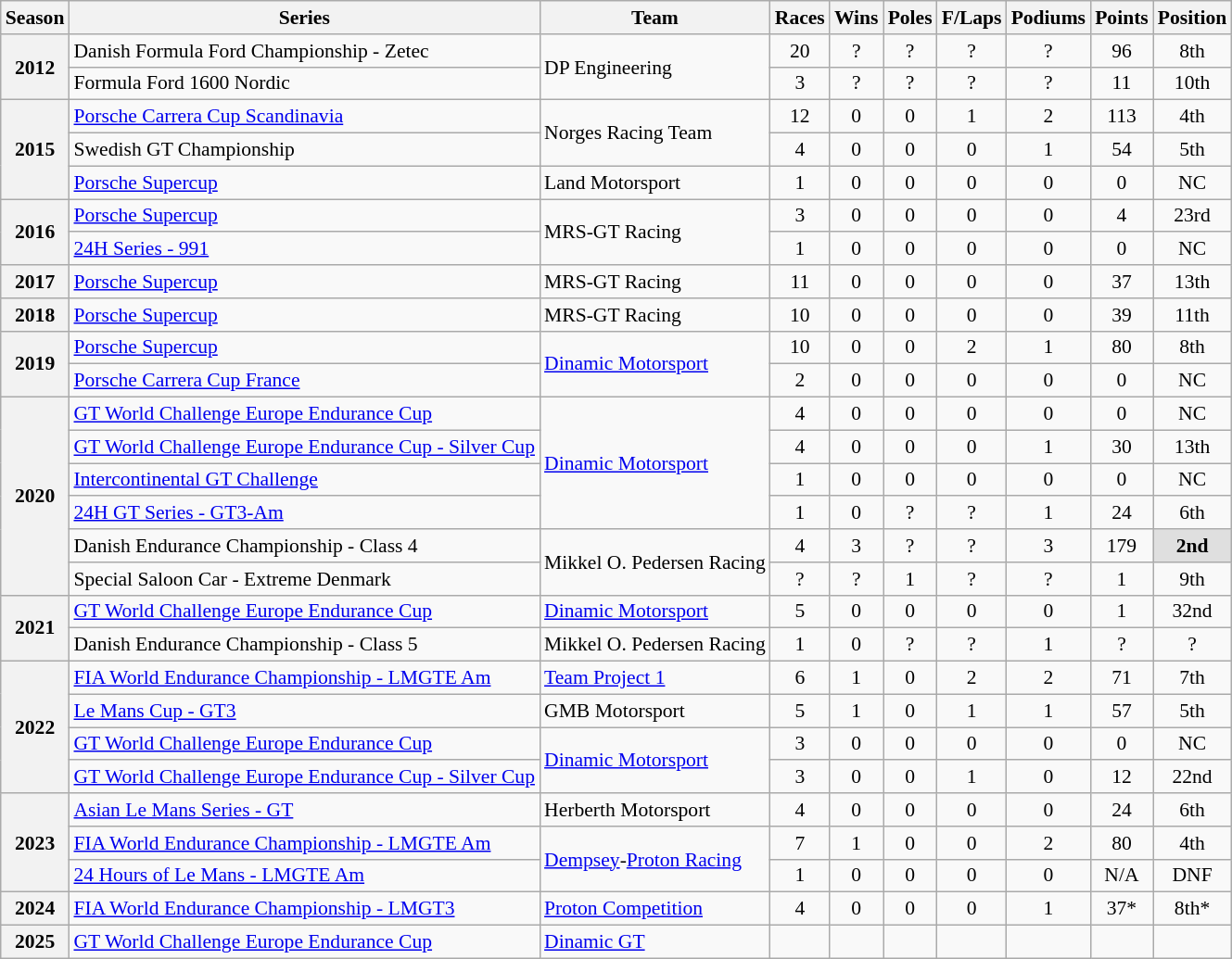<table class="wikitable" style="font-size: 90%; text-align:center">
<tr>
<th>Season</th>
<th>Series</th>
<th>Team</th>
<th>Races</th>
<th>Wins</th>
<th>Poles</th>
<th>F/Laps</th>
<th>Podiums</th>
<th>Points</th>
<th>Position</th>
</tr>
<tr>
<th rowspan=2>2012</th>
<td align="left">Danish Formula Ford Championship - Zetec</td>
<td rowspan="2" align="left">DP Engineering</td>
<td>20</td>
<td>?</td>
<td>?</td>
<td>?</td>
<td>?</td>
<td>96</td>
<td>8th</td>
</tr>
<tr>
<td align="left">Formula Ford 1600 Nordic</td>
<td>3</td>
<td>?</td>
<td>?</td>
<td>?</td>
<td>?</td>
<td>11</td>
<td>10th</td>
</tr>
<tr>
<th rowspan=3>2015</th>
<td align="left"><a href='#'>Porsche Carrera Cup Scandinavia</a></td>
<td rowspan="2" align="left">Norges Racing Team</td>
<td>12</td>
<td>0</td>
<td>0</td>
<td>1</td>
<td>2</td>
<td>113</td>
<td>4th</td>
</tr>
<tr>
<td align="left">Swedish GT Championship</td>
<td>4</td>
<td>0</td>
<td>0</td>
<td>0</td>
<td>1</td>
<td>54</td>
<td>5th</td>
</tr>
<tr>
<td align="left"><a href='#'>Porsche Supercup</a></td>
<td align="left">Land Motorsport</td>
<td>1</td>
<td>0</td>
<td>0</td>
<td>0</td>
<td>0</td>
<td>0</td>
<td>NC</td>
</tr>
<tr>
<th rowspan=2>2016</th>
<td align="left"><a href='#'>Porsche Supercup</a></td>
<td rowspan="2" align="left">MRS-GT Racing</td>
<td>3</td>
<td>0</td>
<td>0</td>
<td>0</td>
<td>0</td>
<td>4</td>
<td>23rd</td>
</tr>
<tr>
<td align="left"><a href='#'>24H Series - 991</a></td>
<td>1</td>
<td>0</td>
<td>0</td>
<td>0</td>
<td>0</td>
<td>0</td>
<td>NC</td>
</tr>
<tr>
<th>2017</th>
<td align="left"><a href='#'>Porsche Supercup</a></td>
<td align="left">MRS-GT Racing</td>
<td>11</td>
<td>0</td>
<td>0</td>
<td>0</td>
<td>0</td>
<td>37</td>
<td>13th</td>
</tr>
<tr>
<th>2018</th>
<td align="left"><a href='#'>Porsche Supercup</a></td>
<td align="left">MRS-GT Racing</td>
<td>10</td>
<td>0</td>
<td>0</td>
<td>0</td>
<td>0</td>
<td>39</td>
<td>11th</td>
</tr>
<tr>
<th rowspan=2>2019</th>
<td align="left"><a href='#'>Porsche Supercup</a></td>
<td rowspan="2" align="left"><a href='#'>Dinamic Motorsport</a></td>
<td>10</td>
<td>0</td>
<td>0</td>
<td>2</td>
<td>1</td>
<td>80</td>
<td>8th</td>
</tr>
<tr>
<td align="left"><a href='#'>Porsche Carrera Cup France</a></td>
<td>2</td>
<td>0</td>
<td>0</td>
<td>0</td>
<td>0</td>
<td>0</td>
<td>NC</td>
</tr>
<tr>
<th rowspan=6>2020</th>
<td align="left"><a href='#'>GT World Challenge Europe Endurance Cup</a></td>
<td rowspan="4" align="left"><a href='#'>Dinamic Motorsport</a></td>
<td>4</td>
<td>0</td>
<td>0</td>
<td>0</td>
<td>0</td>
<td>0</td>
<td>NC</td>
</tr>
<tr>
<td align="left"><a href='#'>GT World Challenge Europe Endurance Cup - Silver Cup</a></td>
<td>4</td>
<td>0</td>
<td>0</td>
<td>0</td>
<td>1</td>
<td>30</td>
<td>13th</td>
</tr>
<tr>
<td align="left"><a href='#'>Intercontinental GT Challenge</a></td>
<td>1</td>
<td>0</td>
<td>0</td>
<td>0</td>
<td>0</td>
<td>0</td>
<td>NC</td>
</tr>
<tr>
<td align="left"><a href='#'>24H GT Series - GT3-Am</a></td>
<td>1</td>
<td>0</td>
<td>?</td>
<td>?</td>
<td>1</td>
<td>24</td>
<td>6th</td>
</tr>
<tr>
<td align="left">Danish Endurance Championship - Class 4</td>
<td rowspan="2" align="left">Mikkel O. Pedersen Racing</td>
<td>4</td>
<td>3</td>
<td>?</td>
<td>?</td>
<td>3</td>
<td>179</td>
<td style="background:#DFDFDF;"><strong>2nd</strong></td>
</tr>
<tr>
<td align="left">Special Saloon Car - Extreme Denmark</td>
<td>?</td>
<td>?</td>
<td>1</td>
<td>?</td>
<td>?</td>
<td>1</td>
<td>9th</td>
</tr>
<tr>
<th rowspan=2>2021</th>
<td align="left"><a href='#'>GT World Challenge Europe Endurance Cup</a></td>
<td align="left"><a href='#'>Dinamic Motorsport</a></td>
<td>5</td>
<td>0</td>
<td>0</td>
<td>0</td>
<td>0</td>
<td>1</td>
<td>32nd</td>
</tr>
<tr>
<td align="left">Danish Endurance Championship - Class 5</td>
<td align="left">Mikkel O. Pedersen Racing</td>
<td>1</td>
<td>0</td>
<td>?</td>
<td>?</td>
<td>1</td>
<td>?</td>
<td>?</td>
</tr>
<tr>
<th rowspan=4>2022</th>
<td align="left"><a href='#'>FIA World Endurance Championship - LMGTE Am</a></td>
<td align="left"><a href='#'>Team Project 1</a></td>
<td>6</td>
<td>1</td>
<td>0</td>
<td>2</td>
<td>2</td>
<td>71</td>
<td>7th</td>
</tr>
<tr>
<td align="left"><a href='#'>Le Mans Cup - GT3</a></td>
<td align="left">GMB Motorsport</td>
<td>5</td>
<td>1</td>
<td>0</td>
<td>1</td>
<td>1</td>
<td>57</td>
<td>5th</td>
</tr>
<tr>
<td align="left"><a href='#'>GT World Challenge Europe Endurance Cup</a></td>
<td rowspan="2" align="left"><a href='#'>Dinamic Motorsport</a></td>
<td>3</td>
<td>0</td>
<td>0</td>
<td>0</td>
<td>0</td>
<td>0</td>
<td>NC</td>
</tr>
<tr>
<td align="left"><a href='#'>GT World Challenge Europe Endurance Cup - Silver Cup</a></td>
<td>3</td>
<td>0</td>
<td>0</td>
<td>1</td>
<td>0</td>
<td>12</td>
<td>22nd</td>
</tr>
<tr>
<th rowspan="3">2023</th>
<td align="left"><a href='#'>Asian Le Mans Series - GT</a></td>
<td align="left">Herberth Motorsport</td>
<td>4</td>
<td>0</td>
<td>0</td>
<td>0</td>
<td>0</td>
<td>24</td>
<td>6th</td>
</tr>
<tr>
<td align="left"><a href='#'>FIA World Endurance Championship - LMGTE Am</a></td>
<td rowspan="2" align="left"><a href='#'>Dempsey</a>-<a href='#'>Proton Racing</a></td>
<td>7</td>
<td>1</td>
<td>0</td>
<td>0</td>
<td>2</td>
<td>80</td>
<td>4th</td>
</tr>
<tr>
<td align=left><a href='#'>24 Hours of Le Mans - LMGTE Am</a></td>
<td>1</td>
<td>0</td>
<td>0</td>
<td>0</td>
<td>0</td>
<td>N/A</td>
<td>DNF</td>
</tr>
<tr>
<th>2024</th>
<td align=left><a href='#'>FIA World Endurance Championship - LMGT3</a></td>
<td align=left><a href='#'>Proton Competition</a></td>
<td>4</td>
<td>0</td>
<td>0</td>
<td>0</td>
<td>1</td>
<td>37*</td>
<td>8th*</td>
</tr>
<tr>
<th>2025</th>
<td align="left"><a href='#'>GT World Challenge Europe Endurance Cup</a></td>
<td align="left"><a href='#'>Dinamic GT</a></td>
<td></td>
<td></td>
<td></td>
<td></td>
<td></td>
<td></td>
<td></td>
</tr>
</table>
